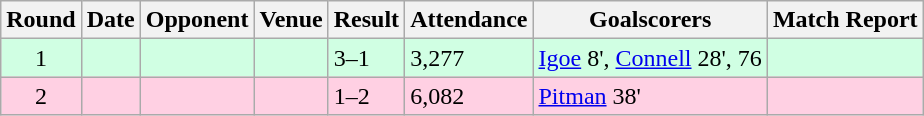<table class="wikitable">
<tr>
<th>Round</th>
<th>Date</th>
<th>Opponent</th>
<th>Venue</th>
<th>Result</th>
<th>Attendance</th>
<th>Goalscorers</th>
<th>Match Report</th>
</tr>
<tr style="background-color: #d0ffe3;">
<td align="center">1</td>
<td></td>
<td></td>
<td></td>
<td>3–1</td>
<td>3,277</td>
<td><a href='#'>Igoe</a> 8', <a href='#'>Connell</a> 28', 76</td>
<td></td>
</tr>
<tr style="background-color: #ffd0e3;">
<td align="center">2</td>
<td></td>
<td></td>
<td></td>
<td>1–2</td>
<td>6,082</td>
<td><a href='#'>Pitman</a> 38'</td>
<td></td>
</tr>
</table>
